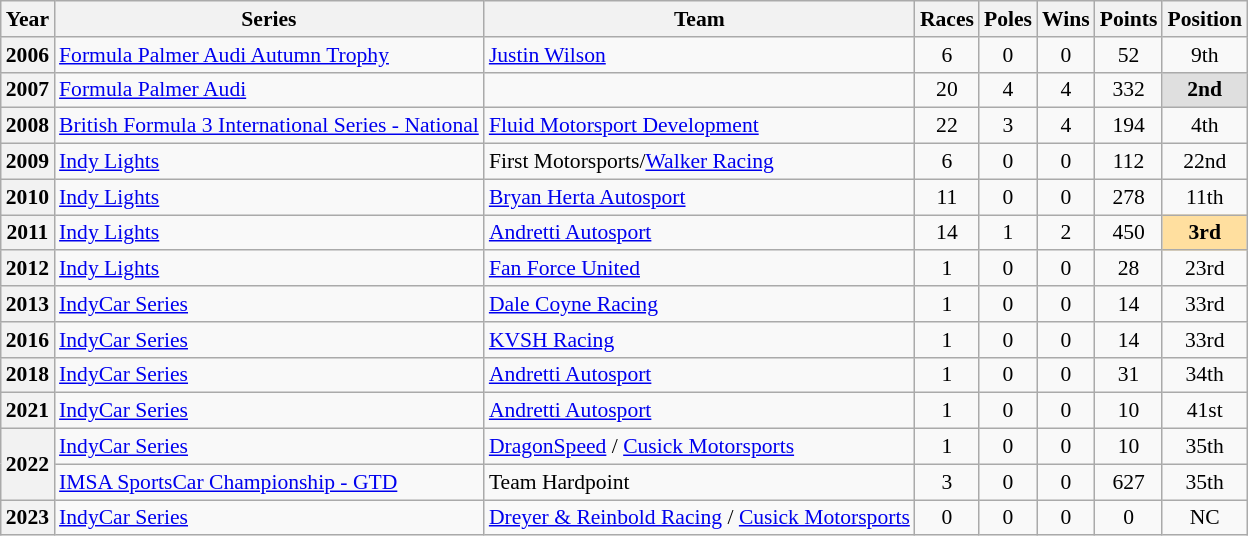<table class="wikitable" style="font-size: 90%; text-align:center">
<tr>
<th>Year</th>
<th>Series</th>
<th>Team</th>
<th>Races</th>
<th>Poles</th>
<th>Wins</th>
<th>Points</th>
<th>Position</th>
</tr>
<tr>
<th>2006</th>
<td align=left><a href='#'>Formula Palmer Audi Autumn Trophy</a></td>
<td align=left><a href='#'>Justin Wilson</a></td>
<td>6</td>
<td>0</td>
<td>0</td>
<td>52</td>
<td>9th</td>
</tr>
<tr>
<th>2007</th>
<td align=left><a href='#'>Formula Palmer Audi</a></td>
<td></td>
<td>20</td>
<td>4</td>
<td>4</td>
<td>332</td>
<td style="background:#DFDFDF;"><strong>2nd</strong></td>
</tr>
<tr>
<th>2008</th>
<td align=left><a href='#'>British Formula 3 International Series - National</a></td>
<td align=left><a href='#'>Fluid Motorsport Development</a></td>
<td>22</td>
<td>3</td>
<td>4</td>
<td>194</td>
<td>4th</td>
</tr>
<tr>
<th>2009</th>
<td align=left><a href='#'>Indy Lights</a></td>
<td align=left>First Motorsports/<a href='#'>Walker Racing</a></td>
<td>6</td>
<td>0</td>
<td>0</td>
<td>112</td>
<td>22nd</td>
</tr>
<tr>
<th>2010</th>
<td align=left><a href='#'>Indy Lights</a></td>
<td align=left><a href='#'>Bryan Herta Autosport</a></td>
<td>11</td>
<td>0</td>
<td>0</td>
<td>278</td>
<td>11th</td>
</tr>
<tr>
<th>2011</th>
<td align=left><a href='#'>Indy Lights</a></td>
<td align=left><a href='#'>Andretti Autosport</a></td>
<td>14</td>
<td>1</td>
<td>2</td>
<td>450</td>
<td style="background:#FFDF9F;"><strong>3rd</strong></td>
</tr>
<tr>
<th>2012</th>
<td align=left><a href='#'>Indy Lights</a></td>
<td align=left><a href='#'>Fan Force United</a></td>
<td>1</td>
<td>0</td>
<td>0</td>
<td>28</td>
<td>23rd</td>
</tr>
<tr>
<th>2013</th>
<td align=left><a href='#'>IndyCar Series</a></td>
<td align=left><a href='#'>Dale Coyne Racing</a></td>
<td>1</td>
<td>0</td>
<td>0</td>
<td>14</td>
<td>33rd</td>
</tr>
<tr>
<th>2016</th>
<td align=left><a href='#'>IndyCar Series</a></td>
<td align=left><a href='#'>KVSH Racing</a></td>
<td>1</td>
<td>0</td>
<td>0</td>
<td>14</td>
<td>33rd</td>
</tr>
<tr>
<th>2018</th>
<td align=left><a href='#'>IndyCar Series</a></td>
<td align=left><a href='#'>Andretti Autosport</a></td>
<td>1</td>
<td>0</td>
<td>0</td>
<td>31</td>
<td>34th</td>
</tr>
<tr>
<th>2021</th>
<td align=left><a href='#'>IndyCar Series</a></td>
<td align=left><a href='#'>Andretti Autosport</a></td>
<td>1</td>
<td>0</td>
<td>0</td>
<td>10</td>
<td>41st</td>
</tr>
<tr>
<th rowspan="2">2022</th>
<td align=left><a href='#'>IndyCar Series</a></td>
<td align=left><a href='#'>DragonSpeed</a> / <a href='#'>Cusick Motorsports</a></td>
<td>1</td>
<td>0</td>
<td>0</td>
<td>10</td>
<td>35th</td>
</tr>
<tr>
<td align=left><a href='#'>IMSA SportsCar Championship - GTD</a></td>
<td align=left>Team Hardpoint</td>
<td>3</td>
<td>0</td>
<td>0</td>
<td>627</td>
<td>35th</td>
</tr>
<tr>
<th>2023</th>
<td align=left><a href='#'>IndyCar Series</a></td>
<td align=left><a href='#'>Dreyer & Reinbold Racing</a> / <a href='#'>Cusick Motorsports</a></td>
<td>0</td>
<td>0</td>
<td>0</td>
<td>0</td>
<td>NC</td>
</tr>
</table>
